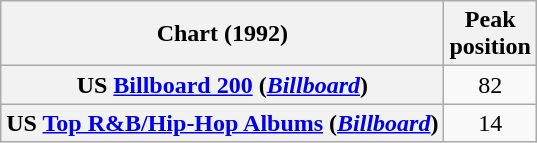<table class="wikitable sortable plainrowheaders" style="text-align:center">
<tr>
<th scope="col">Chart (1992)</th>
<th scope="col">Peak<br> position</th>
</tr>
<tr>
<th scope="row">US <a href='#'>Billboard 200</a> (<em><a href='#'>Billboard</a></em>)</th>
<td>82</td>
</tr>
<tr>
<th scope="row">US <a href='#'>Top R&B/Hip-Hop Albums</a> (<em><a href='#'>Billboard</a></em>)</th>
<td>14</td>
</tr>
</table>
